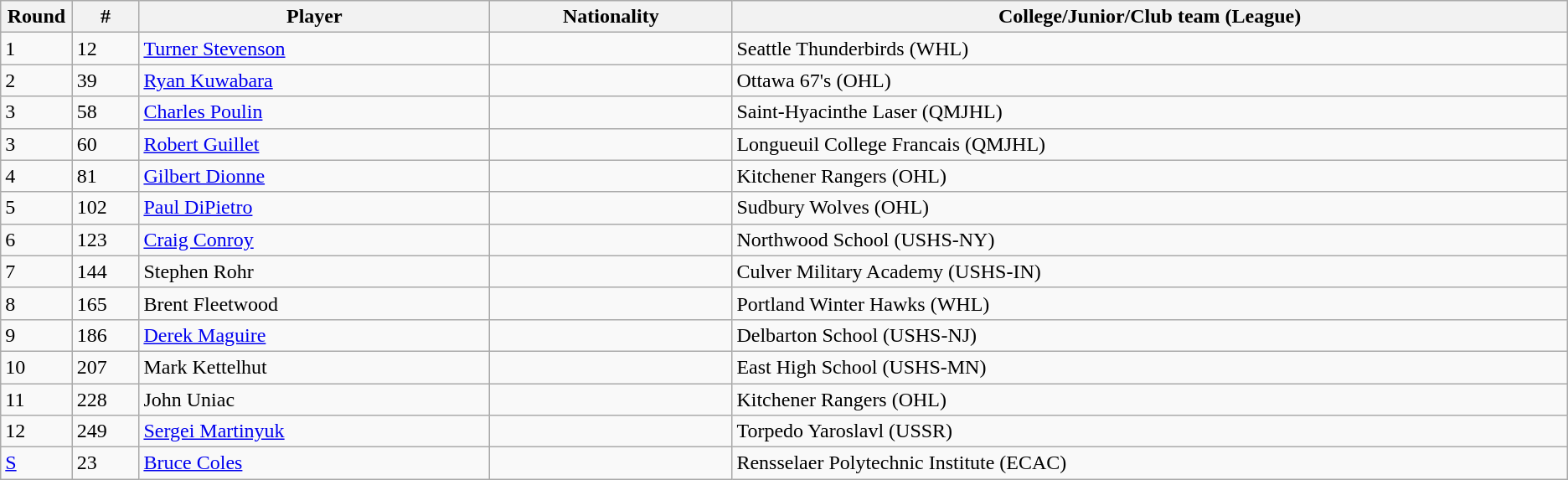<table class="wikitable">
<tr align="center">
<th bgcolor="#DDDDFF" width="4.0%">Round</th>
<th bgcolor="#DDDDFF" width="4.0%">#</th>
<th bgcolor="#DDDDFF" width="21.0%">Player</th>
<th bgcolor="#DDDDFF" width="14.5%">Nationality</th>
<th bgcolor="#DDDDFF" width="50.0%">College/Junior/Club team (League)</th>
</tr>
<tr>
<td>1</td>
<td>12</td>
<td><a href='#'>Turner Stevenson</a></td>
<td></td>
<td>Seattle Thunderbirds (WHL)</td>
</tr>
<tr>
<td>2</td>
<td>39</td>
<td><a href='#'>Ryan Kuwabara</a></td>
<td></td>
<td>Ottawa 67's (OHL)</td>
</tr>
<tr>
<td>3</td>
<td>58</td>
<td><a href='#'>Charles Poulin</a></td>
<td></td>
<td>Saint-Hyacinthe Laser (QMJHL)</td>
</tr>
<tr>
<td>3</td>
<td>60</td>
<td><a href='#'>Robert Guillet</a></td>
<td></td>
<td>Longueuil College Francais (QMJHL)</td>
</tr>
<tr>
<td>4</td>
<td>81</td>
<td><a href='#'>Gilbert Dionne</a></td>
<td></td>
<td>Kitchener Rangers (OHL)</td>
</tr>
<tr>
<td>5</td>
<td>102</td>
<td><a href='#'>Paul DiPietro</a></td>
<td></td>
<td>Sudbury Wolves (OHL)</td>
</tr>
<tr>
<td>6</td>
<td>123</td>
<td><a href='#'>Craig Conroy</a></td>
<td></td>
<td>Northwood School (USHS-NY)</td>
</tr>
<tr>
<td>7</td>
<td>144</td>
<td>Stephen Rohr</td>
<td></td>
<td>Culver Military Academy (USHS-IN)</td>
</tr>
<tr>
<td>8</td>
<td>165</td>
<td>Brent Fleetwood</td>
<td></td>
<td>Portland Winter Hawks (WHL)</td>
</tr>
<tr>
<td>9</td>
<td>186</td>
<td><a href='#'>Derek Maguire</a></td>
<td></td>
<td>Delbarton School (USHS-NJ)</td>
</tr>
<tr>
<td>10</td>
<td>207</td>
<td>Mark Kettelhut</td>
<td></td>
<td>East High School (USHS-MN)</td>
</tr>
<tr>
<td>11</td>
<td>228</td>
<td>John Uniac</td>
<td></td>
<td>Kitchener Rangers (OHL)</td>
</tr>
<tr>
<td>12</td>
<td>249</td>
<td><a href='#'>Sergei Martinyuk</a></td>
<td></td>
<td>Torpedo Yaroslavl (USSR)</td>
</tr>
<tr>
<td><a href='#'>S</a></td>
<td>23</td>
<td><a href='#'>Bruce Coles</a></td>
<td></td>
<td>Rensselaer Polytechnic Institute (ECAC)</td>
</tr>
</table>
